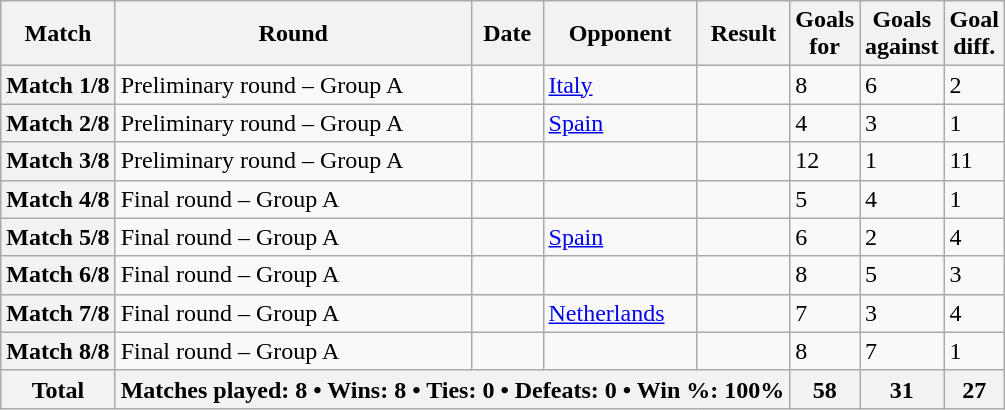<table class="wikitable sortable sticky-header defaultcenter col3right col4left" style="font-size: 100%; margin-left: 1em;">
<tr>
<th scope="col">Match</th>
<th scope="col">Round</th>
<th scope="col">Date</th>
<th scope="col">Opponent</th>
<th scope="col">Result</th>
<th scope="col">Goals<br>for</th>
<th scope="col">Goals<br>against</th>
<th scope="col">Goal<br>diff.</th>
</tr>
<tr>
<th scope="row">Match 1/8</th>
<td>Preliminary round – Group A</td>
<td></td>
<td data-sort-value="Italy"> <a href='#'>Italy</a></td>
<td></td>
<td>8</td>
<td>6</td>
<td>2</td>
</tr>
<tr>
<th scope="row">Match 2/8</th>
<td>Preliminary round – Group A</td>
<td></td>
<td data-sort-value="Spain"> <a href='#'>Spain</a></td>
<td></td>
<td>4</td>
<td>3</td>
<td>1</td>
</tr>
<tr>
<th scope="row">Match 3/8</th>
<td>Preliminary round – Group A</td>
<td></td>
<td></td>
<td></td>
<td>12</td>
<td>1</td>
<td>11</td>
</tr>
<tr>
<th scope="row">Match 4/8</th>
<td>Final round – Group A</td>
<td></td>
<td></td>
<td></td>
<td>5</td>
<td>4</td>
<td>1</td>
</tr>
<tr>
<th scope="row">Match 5/8</th>
<td>Final round – Group A</td>
<td></td>
<td data-sort-value="Spain"> <a href='#'>Spain</a></td>
<td></td>
<td>6</td>
<td>2</td>
<td>4</td>
</tr>
<tr>
<th scope="row">Match 6/8</th>
<td>Final round – Group A</td>
<td></td>
<td></td>
<td></td>
<td>8</td>
<td>5</td>
<td>3</td>
</tr>
<tr>
<th scope="row">Match 7/8</th>
<td>Final round – Group A</td>
<td></td>
<td data-sort-value="Netherlands"> <a href='#'>Netherlands</a></td>
<td></td>
<td>7</td>
<td>3</td>
<td>4</td>
</tr>
<tr>
<th scope="row">Match 8/8</th>
<td>Final round – Group A</td>
<td></td>
<td></td>
<td></td>
<td>8</td>
<td>7</td>
<td>1</td>
</tr>
<tr class="sortbottom">
<th>Total</th>
<th colspan="4">Matches played: 8 • Wins: 8 • Ties: 0 • Defeats: 0 • Win %: 100%</th>
<th>58</th>
<th>31</th>
<th>27</th>
</tr>
</table>
